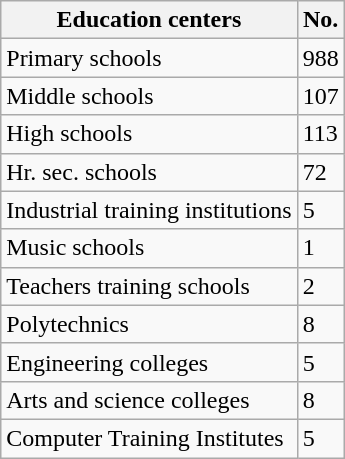<table class="wikitable">
<tr>
<th>Education centers</th>
<th>No.</th>
</tr>
<tr>
<td>Primary schools</td>
<td>988</td>
</tr>
<tr>
<td>Middle schools</td>
<td>107</td>
</tr>
<tr>
<td>High schools</td>
<td>113</td>
</tr>
<tr>
<td>Hr. sec. schools</td>
<td>72</td>
</tr>
<tr>
<td>Industrial training institutions</td>
<td>5</td>
</tr>
<tr>
<td>Music schools</td>
<td>1</td>
</tr>
<tr>
<td>Teachers training schools</td>
<td>2</td>
</tr>
<tr>
<td>Polytechnics</td>
<td>8</td>
</tr>
<tr>
<td>Engineering colleges</td>
<td>5</td>
</tr>
<tr>
<td>Arts and science colleges</td>
<td>8</td>
</tr>
<tr>
<td>Computer Training Institutes</td>
<td>5</td>
</tr>
</table>
